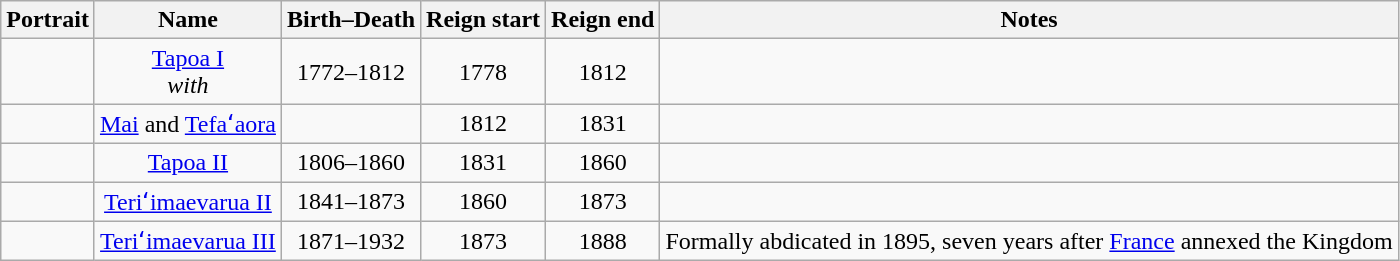<table class="wikitable" style="text-align:center">
<tr>
<th>Portrait</th>
<th>Name</th>
<th>Birth–Death</th>
<th>Reign start</th>
<th>Reign end</th>
<th>Notes</th>
</tr>
<tr>
<td></td>
<td><a href='#'>Tapoa I</a><br><em>with</em><br></td>
<td>1772–1812</td>
<td>1778</td>
<td>1812</td>
<td></td>
</tr>
<tr>
<td></td>
<td><a href='#'>Mai</a> and <a href='#'>Tefaʻaora</a></td>
<td></td>
<td>1812</td>
<td>1831</td>
<td></td>
</tr>
<tr>
<td></td>
<td><a href='#'>Tapoa II</a></td>
<td>1806–1860</td>
<td>1831</td>
<td>1860</td>
<td></td>
</tr>
<tr>
<td></td>
<td><a href='#'>Teriʻimaevarua II</a></td>
<td>1841–1873</td>
<td>1860</td>
<td>1873</td>
<td></td>
</tr>
<tr>
<td></td>
<td><a href='#'>Teriʻimaevarua III</a></td>
<td>1871–1932</td>
<td>1873</td>
<td>1888</td>
<td>Formally abdicated in 1895, seven years after <a href='#'>France</a> annexed the Kingdom</td>
</tr>
</table>
